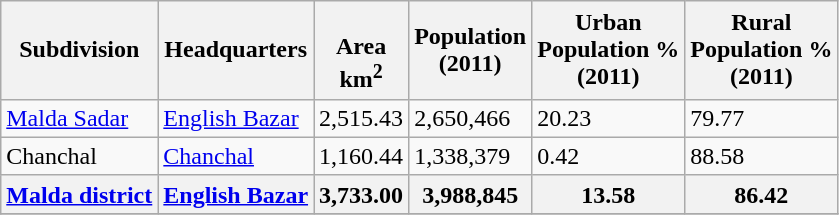<table class="wikitable sortable">
<tr>
<th>Subdivision</th>
<th>Headquarters</th>
<th><br>Area<br>km<sup>2</sup></th>
<th>Population<br>(2011)</th>
<th>Urban<br>Population %<br>(2011)</th>
<th>Rural<br> Population % <br>(2011)</th>
</tr>
<tr>
<td><a href='#'>Malda Sadar</a></td>
<td><a href='#'>English Bazar</a></td>
<td>2,515.43</td>
<td>2,650,466</td>
<td>20.23</td>
<td>79.77</td>
</tr>
<tr>
<td>Chanchal</td>
<td><a href='#'>Chanchal</a></td>
<td>1,160.44</td>
<td>1,338,379</td>
<td>0.42</td>
<td>88.58</td>
</tr>
<tr>
<th><a href='#'>Malda district</a></th>
<th><a href='#'>English Bazar</a></th>
<th>3,733.00</th>
<th>3,988,845</th>
<th>13.58</th>
<th>86.42</th>
</tr>
<tr>
</tr>
</table>
